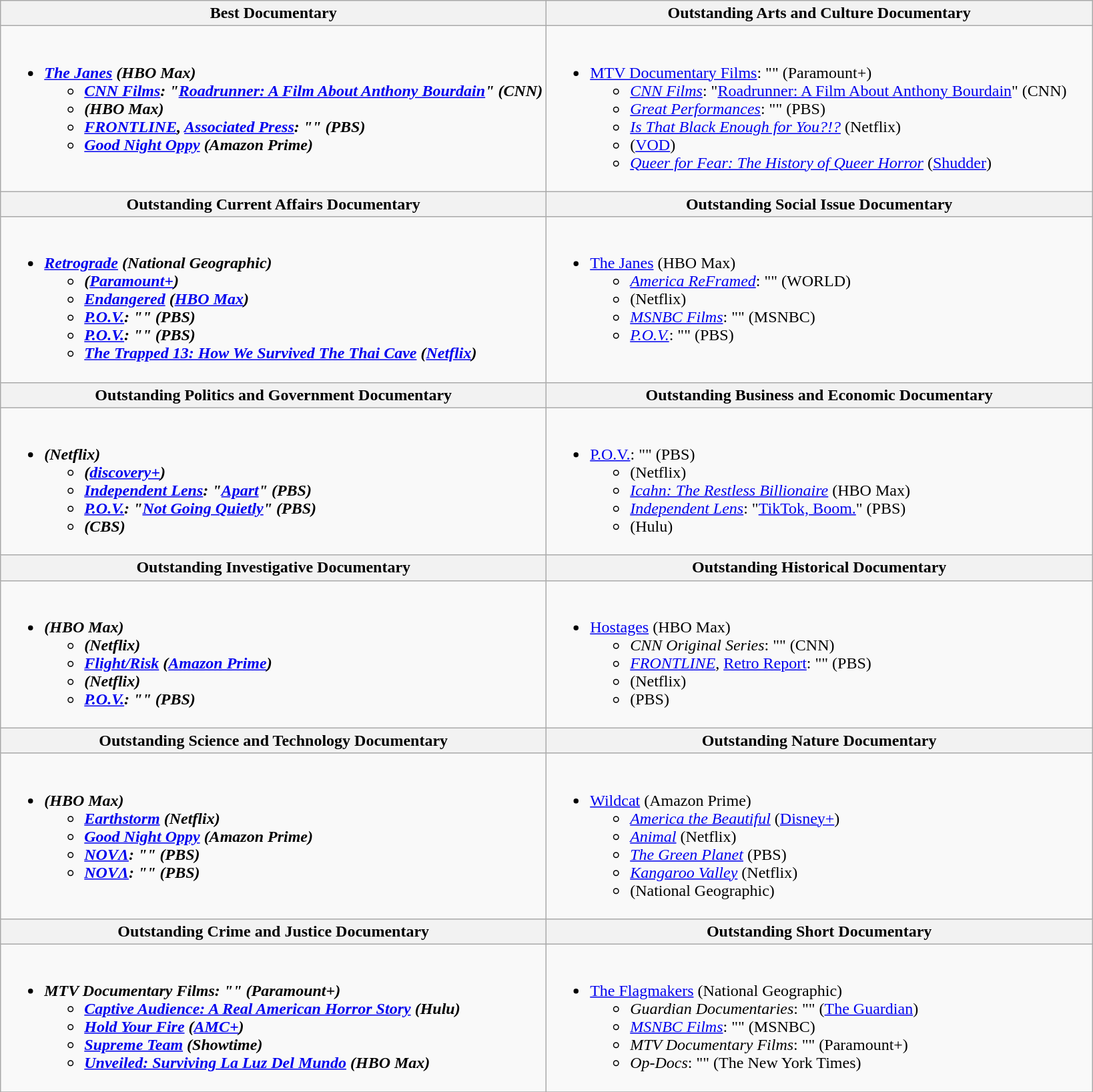<table class=wikitable>
<tr>
<th style="width:50%">Best Documentary</th>
<th style="width:50%">Outstanding Arts and Culture Documentary</th>
</tr>
<tr>
<td valign="top"><br><ul><li><strong><em><a href='#'>The Janes</a><em> (HBO Max)<strong><ul><li></em><a href='#'>CNN Films</a><em>: "<a href='#'>Roadrunner: A Film About Anthony Bourdain</a>" (CNN)</li><li></em><em> (HBO Max)</li><li></em><a href='#'>FRONTLINE</a><em>, <a href='#'>Associated Press</a>: "" (PBS)</li><li></em><a href='#'>Good Night Oppy</a><em> (Amazon Prime)</li></ul></li></ul></td>
<td valign="top"><br><ul><li></em></strong><a href='#'>MTV Documentary Films</a></em>: "" (Paramount+)</strong><ul><li><em><a href='#'>CNN Films</a></em>: "<a href='#'>Roadrunner: A Film About Anthony Bourdain</a>" (CNN)</li><li><em><a href='#'>Great Performances</a></em>: "" (PBS)</li><li><em><a href='#'>Is That Black Enough for You?!?</a></em> (Netflix)</li><li><em></em> (<a href='#'>VOD</a>)</li><li><em><a href='#'>Queer for Fear: The History of Queer Horror</a></em> (<a href='#'>Shudder</a>)</li></ul></li></ul></td>
</tr>
<tr>
<th style="width:50%">Outstanding Current Affairs Documentary</th>
<th style="width:50%">Outstanding Social Issue Documentary</th>
</tr>
<tr>
<td valign="top"><br><ul><li><strong><em><a href='#'>Retrograde</a><em> (National Geographic)<strong><ul><li></em><em> (<a href='#'>Paramount+</a>)</li><li></em><a href='#'>Endangered</a><em> (<a href='#'>HBO Max</a>)</li><li></em><a href='#'>P.O.V.</a><em>: "" (PBS)</li><li></em><a href='#'>P.O.V.</a><em>: "" (PBS)</li><li></em><a href='#'>The Trapped 13: How We Survived The Thai Cave</a><em> (<a href='#'>Netflix</a>)</li></ul></li></ul></td>
<td valign="top"><br><ul><li></em></strong><a href='#'>The Janes</a></em> (HBO Max)</strong><ul><li><em><a href='#'>America ReFramed</a></em>: "" (WORLD)</li><li><em></em> (Netflix)</li><li><em><a href='#'>MSNBC Films</a></em>: "" (MSNBC)</li><li><em><a href='#'>P.O.V.</a></em>: "" (PBS)</li></ul></li></ul></td>
</tr>
<tr>
<th style="width:50%">Outstanding Politics and Government Documentary</th>
<th style="width:50%">Outstanding Business and Economic Documentary</th>
</tr>
<tr>
<td valign="top"><br><ul><li><strong><em><em> (Netflix)<strong><ul><li></em><em> (<a href='#'>discovery+</a>)</li><li></em><a href='#'>Independent Lens</a><em>: "<a href='#'>Apart</a>" (PBS)</li><li></em><a href='#'>P.O.V.</a><em>: "<a href='#'>Not Going Quietly</a>" (PBS)</li><li></em><em> (CBS)</li></ul></li></ul></td>
<td valign="top"><br><ul><li></em></strong><a href='#'>P.O.V.</a></em>: "" (PBS)</strong><ul><li><em></em> (Netflix)</li><li><em><a href='#'>Icahn: The Restless Billionaire</a></em> (HBO Max)</li><li><em><a href='#'>Independent Lens</a></em>: "<a href='#'>TikTok, Boom.</a>" (PBS)</li><li><em></em> (Hulu)</li></ul></li></ul></td>
</tr>
<tr>
<th style="width:50%">Outstanding Investigative Documentary</th>
<th style="width:50%">Outstanding Historical Documentary</th>
</tr>
<tr>
<td valign="top"><br><ul><li><strong><em><em> (HBO Max)<strong><ul><li></em><em> (Netflix)</li><li></em><a href='#'>Flight/Risk</a><em> (<a href='#'>Amazon Prime</a>)</li><li></em><em> (Netflix)</li><li></em><a href='#'>P.O.V.</a><em>: "" (PBS)</li></ul></li></ul></td>
<td valign="top"><br><ul><li></em></strong><a href='#'>Hostages</a></em> (HBO Max)</strong><ul><li><em>CNN Original Series</em>: "" (CNN)</li><li><em><a href='#'>FRONTLINE</a></em>, <a href='#'>Retro Report</a>: "" (PBS)</li><li><em></em> (Netflix)</li><li><em></em> (PBS)</li></ul></li></ul></td>
</tr>
<tr>
<th style="width:50%">Outstanding Science and Technology Documentary</th>
<th style="width:50%">Outstanding Nature Documentary</th>
</tr>
<tr>
<td valign="top"><br><ul><li><strong><em><em> (HBO Max)<strong><ul><li></em><a href='#'>Earthstorm</a><em> (Netflix)</li><li></em><a href='#'>Good Night Oppy</a><em> (Amazon Prime)</li><li></em><a href='#'>NOVΛ</a><em>: "" (PBS)</li><li></em><a href='#'>NOVΛ</a><em>: "" (PBS)</li></ul></li></ul></td>
<td valign="top"><br><ul><li></em></strong><a href='#'>Wildcat</a></em> (Amazon Prime)</strong><ul><li><em><a href='#'>America the Beautiful</a></em> (<a href='#'>Disney+</a>)</li><li><em><a href='#'>Animal</a></em> (Netflix)</li><li><em><a href='#'>The Green Planet</a></em> (PBS)</li><li><em><a href='#'>Kangaroo Valley</a></em> (Netflix)</li><li><em></em> (National Geographic)</li></ul></li></ul></td>
</tr>
<tr>
<th style="width:50%">Outstanding Crime and Justice Documentary</th>
<th style="width:50%">Outstanding Short Documentary</th>
</tr>
<tr>
<td valign="top"><br><ul><li><strong><em>MTV Documentary Films<em>: "" (Paramount+)<strong><ul><li></em><a href='#'>Captive Audience: A Real American Horror Story</a><em> (Hulu)</li><li></em><a href='#'>Hold Your Fire</a><em> (<a href='#'>AMC+</a>)</li><li></em><a href='#'>Supreme Team</a><em> (Showtime)</li><li></em><a href='#'>Unveiled: Surviving La Luz Del Mundo</a><em> (HBO Max)</li></ul></li></ul></td>
<td valign="top"><br><ul><li></em></strong><a href='#'>The Flagmakers</a></em> (National Geographic)</strong><ul><li><em>Guardian Documentaries</em>: "" (<a href='#'>The Guardian</a>)</li><li><em><a href='#'>MSNBC Films</a></em>: "" (MSNBC)</li><li><em>MTV Documentary Films</em>: "" (Paramount+)</li><li><em>Op-Docs</em>: "" (The New York Times)</li></ul></li></ul></td>
</tr>
<tr>
</tr>
</table>
